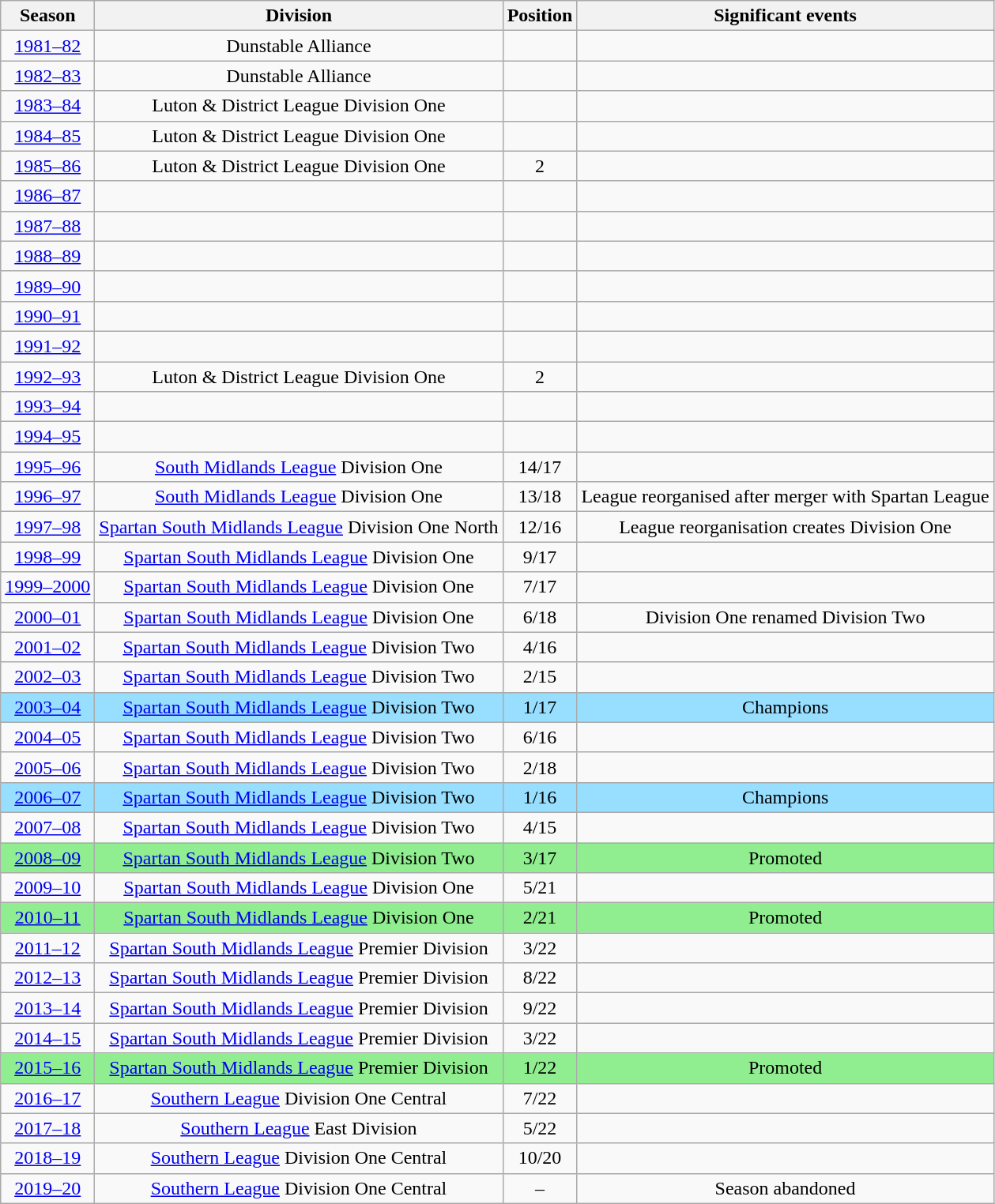<table class="wikitable collapsible collapsed" style=text-align:center>
<tr>
<th>Season</th>
<th>Division</th>
<th>Position</th>
<th>Significant events</th>
</tr>
<tr>
<td><a href='#'>1981–82</a></td>
<td>Dunstable Alliance</td>
<td></td>
<td></td>
</tr>
<tr>
<td><a href='#'>1982–83</a></td>
<td>Dunstable Alliance</td>
<td></td>
<td></td>
</tr>
<tr>
<td><a href='#'>1983–84</a></td>
<td>Luton & District League Division One</td>
<td></td>
<td></td>
</tr>
<tr>
<td><a href='#'>1984–85</a></td>
<td>Luton & District League Division One</td>
<td></td>
<td></td>
</tr>
<tr>
<td><a href='#'>1985–86</a></td>
<td>Luton & District League Division One</td>
<td>2</td>
<td></td>
</tr>
<tr>
<td><a href='#'>1986–87</a></td>
<td></td>
<td></td>
<td></td>
</tr>
<tr>
<td><a href='#'>1987–88</a></td>
<td></td>
<td></td>
<td></td>
</tr>
<tr>
<td><a href='#'>1988–89</a></td>
<td></td>
<td></td>
<td></td>
</tr>
<tr>
<td><a href='#'>1989–90</a></td>
<td></td>
<td></td>
<td></td>
</tr>
<tr>
<td><a href='#'>1990–91</a></td>
<td></td>
<td></td>
<td></td>
</tr>
<tr>
<td><a href='#'>1991–92</a></td>
<td></td>
<td></td>
<td></td>
</tr>
<tr>
<td><a href='#'>1992–93</a></td>
<td>Luton & District League Division One</td>
<td>2</td>
<td></td>
</tr>
<tr>
<td><a href='#'>1993–94</a></td>
<td></td>
<td></td>
<td></td>
</tr>
<tr>
<td><a href='#'>1994–95</a></td>
<td></td>
<td></td>
<td></td>
</tr>
<tr>
<td><a href='#'>1995–96</a></td>
<td><a href='#'>South Midlands League</a> Division One</td>
<td>14/17</td>
<td></td>
</tr>
<tr>
<td><a href='#'>1996–97</a></td>
<td><a href='#'>South Midlands League</a> Division One</td>
<td>13/18</td>
<td>League reorganised after merger with Spartan League</td>
</tr>
<tr>
<td><a href='#'>1997–98</a></td>
<td><a href='#'>Spartan South Midlands League</a> Division One North</td>
<td>12/16</td>
<td>League reorganisation creates Division One</td>
</tr>
<tr>
<td><a href='#'>1998–99</a></td>
<td><a href='#'>Spartan South Midlands League</a> Division One</td>
<td>9/17</td>
<td></td>
</tr>
<tr>
<td><a href='#'>1999–2000</a></td>
<td><a href='#'>Spartan South Midlands League</a> Division One</td>
<td>7/17</td>
<td></td>
</tr>
<tr>
<td><a href='#'>2000–01</a></td>
<td><a href='#'>Spartan South Midlands League</a> Division One</td>
<td>6/18</td>
<td>Division One renamed Division Two</td>
</tr>
<tr>
<td><a href='#'>2001–02</a></td>
<td><a href='#'>Spartan South Midlands League</a> Division Two</td>
<td>4/16</td>
<td></td>
</tr>
<tr>
<td><a href='#'>2002–03</a></td>
<td><a href='#'>Spartan South Midlands League</a> Division Two</td>
<td>2/15</td>
<td></td>
</tr>
<tr style="background: #97DEFF">
<td><a href='#'>2003–04</a></td>
<td><a href='#'>Spartan South Midlands League</a> Division Two</td>
<td>1/17</td>
<td>Champions</td>
</tr>
<tr>
<td><a href='#'>2004–05</a></td>
<td><a href='#'>Spartan South Midlands League</a> Division Two</td>
<td>6/16</td>
<td></td>
</tr>
<tr>
<td><a href='#'>2005–06</a></td>
<td><a href='#'>Spartan South Midlands League</a> Division Two</td>
<td>2/18</td>
<td></td>
</tr>
<tr style="background: #97DEFF">
<td><a href='#'>2006–07</a></td>
<td><a href='#'>Spartan South Midlands League</a> Division Two</td>
<td>1/16</td>
<td>Champions</td>
</tr>
<tr>
<td><a href='#'>2007–08</a></td>
<td><a href='#'>Spartan South Midlands League</a> Division Two</td>
<td>4/15</td>
<td></td>
</tr>
<tr style="background: #90EE90">
<td><a href='#'>2008–09</a></td>
<td><a href='#'>Spartan South Midlands League</a> Division Two</td>
<td>3/17</td>
<td>Promoted</td>
</tr>
<tr>
<td><a href='#'>2009–10</a></td>
<td><a href='#'>Spartan South Midlands League</a> Division One</td>
<td>5/21</td>
<td></td>
</tr>
<tr style="background: #90EE90">
<td><a href='#'>2010–11</a></td>
<td><a href='#'>Spartan South Midlands League</a> Division One</td>
<td>2/21</td>
<td>Promoted</td>
</tr>
<tr>
<td><a href='#'>2011–12</a></td>
<td><a href='#'>Spartan South Midlands League</a> Premier Division</td>
<td>3/22</td>
<td></td>
</tr>
<tr>
<td><a href='#'>2012–13</a></td>
<td><a href='#'>Spartan South Midlands League</a> Premier Division</td>
<td>8/22</td>
<td></td>
</tr>
<tr>
<td><a href='#'>2013–14</a></td>
<td><a href='#'>Spartan South Midlands League</a> Premier Division</td>
<td>9/22</td>
<td></td>
</tr>
<tr>
<td><a href='#'>2014–15</a></td>
<td><a href='#'>Spartan South Midlands League</a> Premier Division</td>
<td>3/22</td>
<td></td>
</tr>
<tr style="background: #90EE90">
<td><a href='#'>2015–16</a></td>
<td><a href='#'>Spartan South Midlands League</a> Premier Division</td>
<td>1/22</td>
<td>Promoted</td>
</tr>
<tr>
<td><a href='#'>2016–17</a></td>
<td><a href='#'>Southern League</a> Division One Central</td>
<td>7/22</td>
<td></td>
</tr>
<tr>
<td><a href='#'>2017–18</a></td>
<td><a href='#'>Southern League</a> East Division</td>
<td>5/22</td>
<td></td>
</tr>
<tr>
<td><a href='#'>2018–19</a></td>
<td><a href='#'>Southern League</a> Division One Central</td>
<td>10/20</td>
<td></td>
</tr>
<tr>
<td><a href='#'>2019–20</a></td>
<td><a href='#'>Southern League</a> Division One Central</td>
<td>–</td>
<td>Season abandoned</td>
</tr>
</table>
